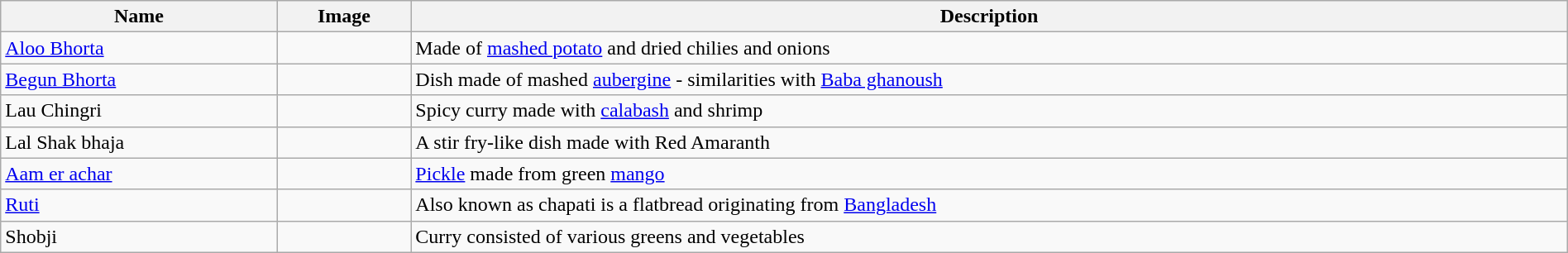<table class="wikitable sortable" width="100%">
<tr>
<th>Name</th>
<th>Image</th>
<th>Description</th>
</tr>
<tr>
<td><a href='#'>Aloo Bhorta</a></td>
<td></td>
<td>Made of <a href='#'>mashed potato</a> and dried chilies and onions</td>
</tr>
<tr>
<td><a href='#'>Begun Bhorta</a></td>
<td></td>
<td>Dish made of mashed <a href='#'>aubergine</a> - similarities with <a href='#'>Baba ghanoush</a></td>
</tr>
<tr>
<td>Lau Chingri</td>
<td></td>
<td>Spicy curry made with <a href='#'>calabash</a> and shrimp</td>
</tr>
<tr>
<td>Lal Shak bhaja</td>
<td></td>
<td>A stir fry-like dish made with Red Amaranth</td>
</tr>
<tr>
<td><a href='#'>Aam er achar</a></td>
<td></td>
<td><a href='#'>Pickle</a> made from green <a href='#'>mango</a></td>
</tr>
<tr>
<td><a href='#'>Ruti</a></td>
<td></td>
<td>Also known as chapati is a flatbread originating from <a href='#'>Bangladesh</a></td>
</tr>
<tr>
<td>Shobji</td>
<td></td>
<td>Curry consisted of various greens and vegetables</td>
</tr>
</table>
